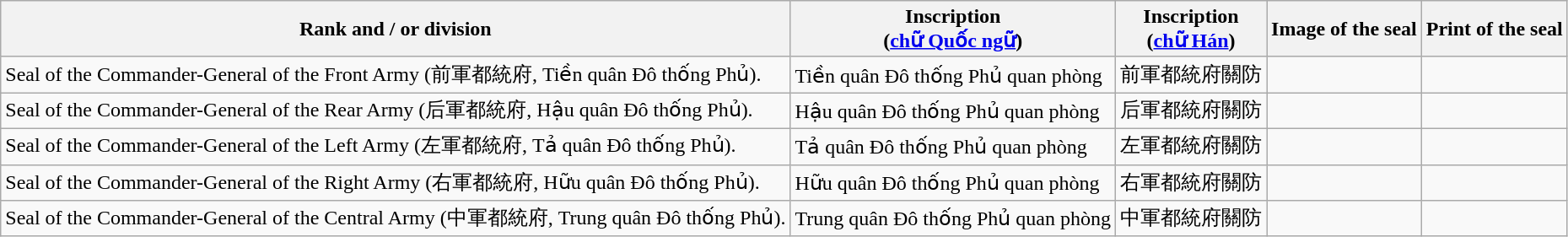<table class="wikitable">
<tr>
<th>Rank and / or division</th>
<th>Inscription<br>(<a href='#'>chữ Quốc ngữ</a>)</th>
<th>Inscription<br>(<a href='#'>chữ Hán</a>)</th>
<th>Image of the seal</th>
<th>Print of the seal</th>
</tr>
<tr>
<td>Seal of the Commander-General of the Front Army (前軍都統府, Tiền quân Đô thống Phủ).</td>
<td>Tiền quân Đô thống Phủ quan phòng</td>
<td>前軍都統府關防</td>
<td></td>
<td></td>
</tr>
<tr>
<td>Seal of the Commander-General of the Rear Army (后軍都統府, Hậu quân Đô thống Phủ).</td>
<td>Hậu quân Đô thống Phủ quan phòng</td>
<td>后軍都統府關防</td>
<td></td>
<td></td>
</tr>
<tr>
<td>Seal of the Commander-General of the Left Army (左軍都統府, Tả quân Đô thống Phủ).</td>
<td>Tả quân Đô thống Phủ quan phòng</td>
<td>左軍都統府關防</td>
<td></td>
<td></td>
</tr>
<tr>
<td>Seal of the Commander-General of the Right Army (右軍都統府, Hữu quân Đô thống Phủ).</td>
<td>Hữu quân Đô thống Phủ quan phòng</td>
<td>右軍都統府關防</td>
<td></td>
<td></td>
</tr>
<tr>
<td>Seal of the Commander-General of the Central Army (中軍都統府, Trung quân Đô thống Phủ).</td>
<td>Trung quân Đô thống Phủ quan phòng</td>
<td>中軍都統府關防</td>
<td></td>
<td></td>
</tr>
</table>
